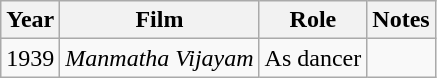<table class="wikitable sortable">
<tr>
<th>Year</th>
<th>Film</th>
<th>Role</th>
<th>Notes</th>
</tr>
<tr>
<td>1939</td>
<td><em>Manmatha Vijayam</em></td>
<td>As dancer</td>
<td></td>
</tr>
</table>
